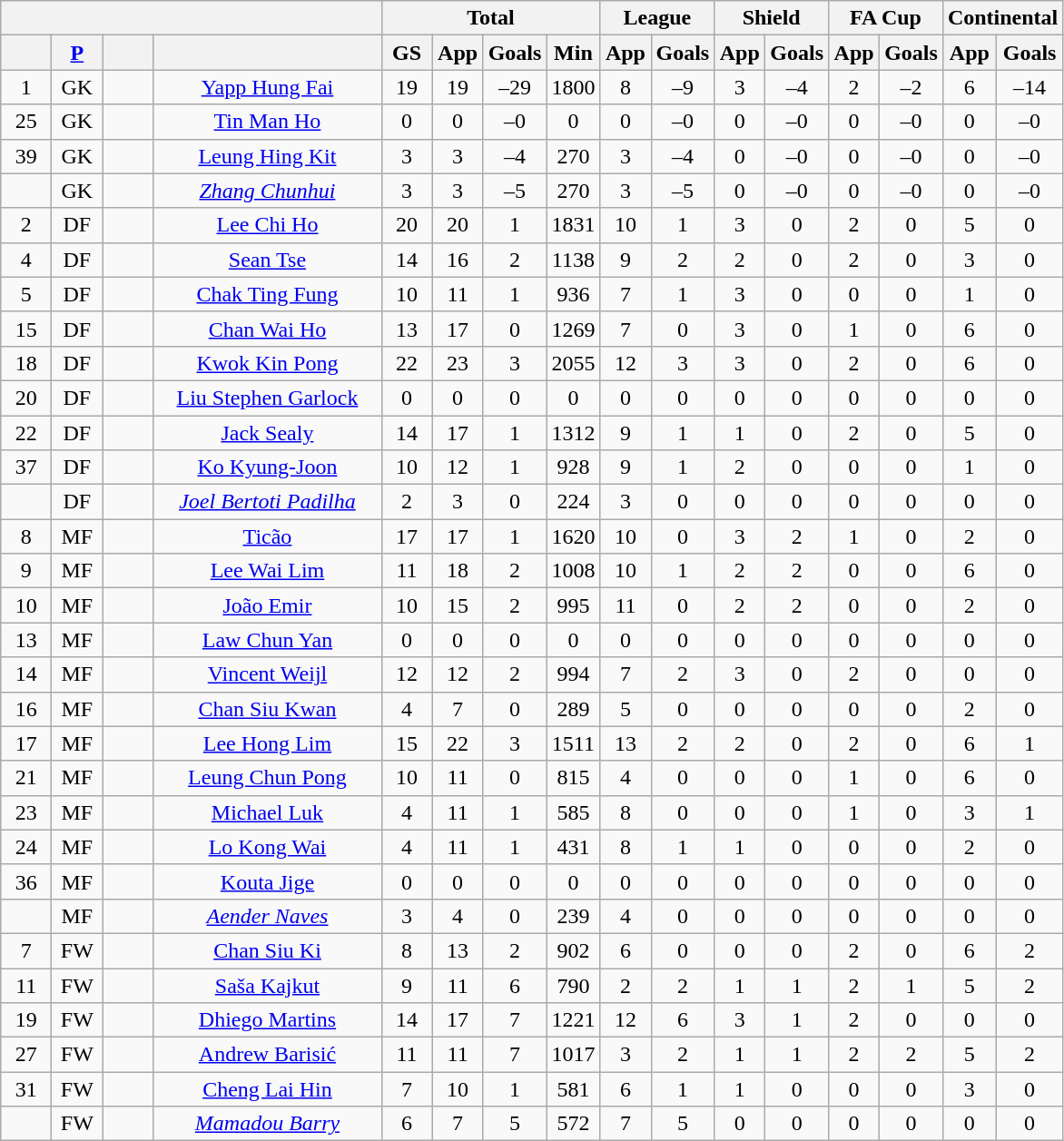<table class="wikitable" style="text-align: center;">
<tr>
<th colspan=4></th>
<th colspan=4>Total</th>
<th colspan=2>League</th>
<th colspan=2>Shield</th>
<th colspan=2>FA Cup</th>
<th colspan=2>Continental</th>
</tr>
<tr>
<th width=30></th>
<th width=30><a href='#'>P</a></th>
<th width=30></th>
<th width=160></th>
<th width=30>GS</th>
<th width=30>App</th>
<th width=30>Goals</th>
<th width=30>Min</th>
<th width=30>App</th>
<th width=30>Goals</th>
<th width=30>App</th>
<th width=30>Goals</th>
<th width=30>App</th>
<th width=30>Goals</th>
<th width=30>App</th>
<th width=30>Goals<br></th>
</tr>
<tr>
<td>1</td>
<td>GK</td>
<td></td>
<td><a href='#'>Yapp Hung Fai</a></td>
<td>19</td>
<td>19</td>
<td>–29</td>
<td>1800</td>
<td>8</td>
<td>–9</td>
<td>3</td>
<td>–4</td>
<td>2</td>
<td>–2</td>
<td>6</td>
<td>–14</td>
</tr>
<tr>
<td>25</td>
<td>GK</td>
<td></td>
<td><a href='#'>Tin Man Ho</a></td>
<td>0</td>
<td>0</td>
<td>–0</td>
<td>0</td>
<td>0</td>
<td>–0</td>
<td>0</td>
<td>–0</td>
<td>0</td>
<td>–0</td>
<td>0</td>
<td>–0</td>
</tr>
<tr>
<td>39</td>
<td>GK</td>
<td></td>
<td><a href='#'>Leung Hing Kit</a></td>
<td>3</td>
<td>3</td>
<td>–4</td>
<td>270</td>
<td>3</td>
<td>–4</td>
<td>0</td>
<td>–0</td>
<td>0</td>
<td>–0</td>
<td>0</td>
<td>–0</td>
</tr>
<tr>
<td></td>
<td>GK</td>
<td></td>
<td><em><a href='#'>Zhang Chunhui</a></em></td>
<td>3</td>
<td>3</td>
<td>–5</td>
<td>270</td>
<td>3</td>
<td>–5</td>
<td>0</td>
<td>–0</td>
<td>0</td>
<td>–0</td>
<td>0</td>
<td>–0<br></td>
</tr>
<tr>
<td>2</td>
<td>DF</td>
<td></td>
<td><a href='#'>Lee Chi Ho</a></td>
<td>20</td>
<td>20</td>
<td>1</td>
<td>1831</td>
<td>10</td>
<td>1</td>
<td>3</td>
<td>0</td>
<td>2</td>
<td>0</td>
<td>5</td>
<td>0</td>
</tr>
<tr>
<td>4</td>
<td>DF</td>
<td></td>
<td><a href='#'>Sean Tse</a></td>
<td>14</td>
<td>16</td>
<td>2</td>
<td>1138</td>
<td>9</td>
<td>2</td>
<td>2</td>
<td>0</td>
<td>2</td>
<td>0</td>
<td>3</td>
<td>0</td>
</tr>
<tr>
<td>5</td>
<td>DF</td>
<td></td>
<td><a href='#'>Chak Ting Fung</a></td>
<td>10</td>
<td>11</td>
<td>1</td>
<td>936</td>
<td>7</td>
<td>1</td>
<td>3</td>
<td>0</td>
<td>0</td>
<td>0</td>
<td>1</td>
<td>0</td>
</tr>
<tr>
<td>15</td>
<td>DF</td>
<td></td>
<td><a href='#'>Chan Wai Ho</a></td>
<td>13</td>
<td>17</td>
<td>0</td>
<td>1269</td>
<td>7</td>
<td>0</td>
<td>3</td>
<td>0</td>
<td>1</td>
<td>0</td>
<td>6</td>
<td>0</td>
</tr>
<tr>
<td>18</td>
<td>DF</td>
<td></td>
<td><a href='#'>Kwok Kin Pong</a></td>
<td>22</td>
<td>23</td>
<td>3</td>
<td>2055</td>
<td>12</td>
<td>3</td>
<td>3</td>
<td>0</td>
<td>2</td>
<td>0</td>
<td>6</td>
<td>0</td>
</tr>
<tr>
<td>20</td>
<td>DF</td>
<td></td>
<td><a href='#'>Liu Stephen Garlock</a></td>
<td>0</td>
<td>0</td>
<td>0</td>
<td>0</td>
<td>0</td>
<td>0</td>
<td>0</td>
<td>0</td>
<td>0</td>
<td>0</td>
<td>0</td>
<td>0</td>
</tr>
<tr>
<td>22</td>
<td>DF</td>
<td></td>
<td><a href='#'>Jack Sealy</a></td>
<td>14</td>
<td>17</td>
<td>1</td>
<td>1312</td>
<td>9</td>
<td>1</td>
<td>1</td>
<td>0</td>
<td>2</td>
<td>0</td>
<td>5</td>
<td>0</td>
</tr>
<tr>
<td>37</td>
<td>DF</td>
<td></td>
<td><a href='#'>Ko Kyung-Joon</a></td>
<td>10</td>
<td>12</td>
<td>1</td>
<td>928</td>
<td>9</td>
<td>1</td>
<td>2</td>
<td>0</td>
<td>0</td>
<td>0</td>
<td>1</td>
<td>0</td>
</tr>
<tr>
<td></td>
<td>DF</td>
<td></td>
<td><em><a href='#'>Joel Bertoti Padilha</a></em></td>
<td>2</td>
<td>3</td>
<td>0</td>
<td>224</td>
<td>3</td>
<td>0</td>
<td>0</td>
<td>0</td>
<td>0</td>
<td>0</td>
<td>0</td>
<td>0<br></td>
</tr>
<tr>
<td>8</td>
<td>MF</td>
<td></td>
<td><a href='#'>Ticão</a></td>
<td>17</td>
<td>17</td>
<td>1</td>
<td>1620</td>
<td>10</td>
<td>0</td>
<td>3</td>
<td>2</td>
<td>1</td>
<td>0</td>
<td>2</td>
<td>0</td>
</tr>
<tr>
<td>9</td>
<td>MF</td>
<td></td>
<td><a href='#'>Lee Wai Lim</a></td>
<td>11</td>
<td>18</td>
<td>2</td>
<td>1008</td>
<td>10</td>
<td>1</td>
<td>2</td>
<td>2</td>
<td>0</td>
<td>0</td>
<td>6</td>
<td>0</td>
</tr>
<tr>
<td>10</td>
<td>MF</td>
<td></td>
<td><a href='#'>João Emir</a></td>
<td>10</td>
<td>15</td>
<td>2</td>
<td>995</td>
<td>11</td>
<td>0</td>
<td>2</td>
<td>2</td>
<td>0</td>
<td>0</td>
<td>2</td>
<td>0</td>
</tr>
<tr>
<td>13</td>
<td>MF</td>
<td></td>
<td><a href='#'>Law Chun Yan</a></td>
<td>0</td>
<td>0</td>
<td>0</td>
<td>0</td>
<td>0</td>
<td>0</td>
<td>0</td>
<td>0</td>
<td>0</td>
<td>0</td>
<td>0</td>
<td>0</td>
</tr>
<tr>
<td>14</td>
<td>MF</td>
<td></td>
<td><a href='#'>Vincent Weijl</a></td>
<td>12</td>
<td>12</td>
<td>2</td>
<td>994</td>
<td>7</td>
<td>2</td>
<td>3</td>
<td>0</td>
<td>2</td>
<td>0</td>
<td>0</td>
<td>0</td>
</tr>
<tr>
<td>16</td>
<td>MF</td>
<td></td>
<td><a href='#'>Chan Siu Kwan</a></td>
<td>4</td>
<td>7</td>
<td>0</td>
<td>289</td>
<td>5</td>
<td>0</td>
<td>0</td>
<td>0</td>
<td>0</td>
<td>0</td>
<td>2</td>
<td>0</td>
</tr>
<tr>
<td>17</td>
<td>MF</td>
<td></td>
<td><a href='#'>Lee Hong Lim</a></td>
<td>15</td>
<td>22</td>
<td>3</td>
<td>1511</td>
<td>13</td>
<td>2</td>
<td>2</td>
<td>0</td>
<td>2</td>
<td>0</td>
<td>6</td>
<td>1</td>
</tr>
<tr>
<td>21</td>
<td>MF</td>
<td></td>
<td><a href='#'>Leung Chun Pong</a></td>
<td>10</td>
<td>11</td>
<td>0</td>
<td>815</td>
<td>4</td>
<td>0</td>
<td>0</td>
<td>0</td>
<td>1</td>
<td>0</td>
<td>6</td>
<td>0</td>
</tr>
<tr>
<td>23</td>
<td>MF</td>
<td></td>
<td><a href='#'>Michael Luk</a></td>
<td>4</td>
<td>11</td>
<td>1</td>
<td>585</td>
<td>8</td>
<td>0</td>
<td>0</td>
<td>0</td>
<td>1</td>
<td>0</td>
<td>3</td>
<td>1</td>
</tr>
<tr>
<td>24</td>
<td>MF</td>
<td></td>
<td><a href='#'>Lo Kong Wai</a></td>
<td>4</td>
<td>11</td>
<td>1</td>
<td>431</td>
<td>8</td>
<td>1</td>
<td>1</td>
<td>0</td>
<td>0</td>
<td>0</td>
<td>2</td>
<td>0</td>
</tr>
<tr>
<td>36</td>
<td>MF</td>
<td></td>
<td><a href='#'>Kouta Jige</a></td>
<td>0</td>
<td>0</td>
<td>0</td>
<td>0</td>
<td>0</td>
<td>0</td>
<td>0</td>
<td>0</td>
<td>0</td>
<td>0</td>
<td>0</td>
<td>0</td>
</tr>
<tr>
<td></td>
<td>MF</td>
<td></td>
<td><em><a href='#'>Aender Naves</a></em></td>
<td>3</td>
<td>4</td>
<td>0</td>
<td>239</td>
<td>4</td>
<td>0</td>
<td>0</td>
<td>0</td>
<td>0</td>
<td>0</td>
<td>0</td>
<td>0<br></td>
</tr>
<tr>
<td>7</td>
<td>FW</td>
<td></td>
<td><a href='#'>Chan Siu Ki</a></td>
<td>8</td>
<td>13</td>
<td>2</td>
<td>902</td>
<td>6</td>
<td>0</td>
<td>0</td>
<td>0</td>
<td>2</td>
<td>0</td>
<td>6</td>
<td>2</td>
</tr>
<tr>
<td>11</td>
<td>FW</td>
<td></td>
<td><a href='#'>Saša Kajkut</a></td>
<td>9</td>
<td>11</td>
<td>6</td>
<td>790</td>
<td>2</td>
<td>2</td>
<td>1</td>
<td>1</td>
<td>2</td>
<td>1</td>
<td>5</td>
<td>2</td>
</tr>
<tr>
<td>19</td>
<td>FW</td>
<td></td>
<td><a href='#'>Dhiego Martins</a></td>
<td>14</td>
<td>17</td>
<td>7</td>
<td>1221</td>
<td>12</td>
<td>6</td>
<td>3</td>
<td>1</td>
<td>2</td>
<td>0</td>
<td>0</td>
<td>0</td>
</tr>
<tr>
<td>27</td>
<td>FW</td>
<td></td>
<td><a href='#'>Andrew Barisić</a></td>
<td>11</td>
<td>11</td>
<td>7</td>
<td>1017</td>
<td>3</td>
<td>2</td>
<td>1</td>
<td>1</td>
<td>2</td>
<td>2</td>
<td>5</td>
<td>2</td>
</tr>
<tr>
<td>31</td>
<td>FW</td>
<td></td>
<td><a href='#'>Cheng Lai Hin</a></td>
<td>7</td>
<td>10</td>
<td>1</td>
<td>581</td>
<td>6</td>
<td>1</td>
<td>1</td>
<td>0</td>
<td>0</td>
<td>0</td>
<td>3</td>
<td>0</td>
</tr>
<tr>
<td></td>
<td>FW</td>
<td></td>
<td><em><a href='#'>Mamadou Barry</a></em></td>
<td>6</td>
<td>7</td>
<td>5</td>
<td>572</td>
<td>7</td>
<td>5</td>
<td>0</td>
<td>0</td>
<td>0</td>
<td>0</td>
<td>0</td>
<td>0</td>
</tr>
</table>
